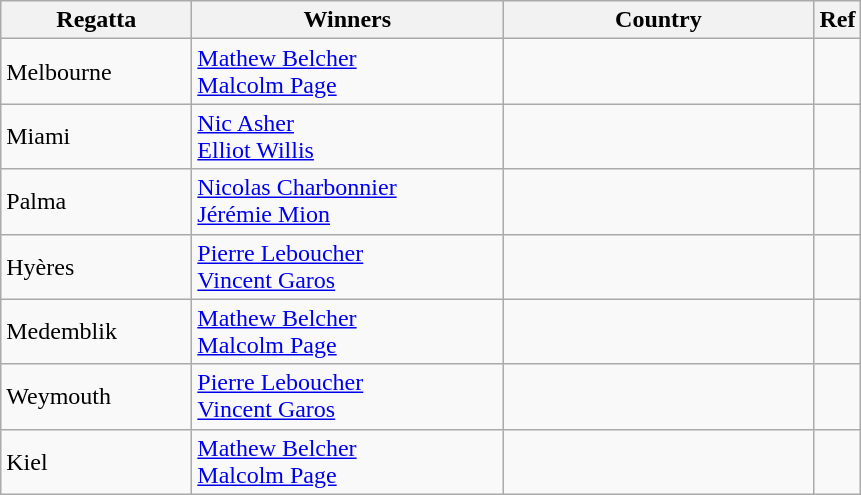<table class="wikitable">
<tr>
<th width=120>Regatta</th>
<th style="width:200px;">Winners</th>
<th style="width:200px;">Country</th>
<th>Ref</th>
</tr>
<tr>
<td>Melbourne</td>
<td><a href='#'>Mathew Belcher</a><br><a href='#'>Malcolm Page</a></td>
<td></td>
<td></td>
</tr>
<tr>
<td>Miami</td>
<td><a href='#'>Nic Asher</a><br><a href='#'>Elliot Willis</a></td>
<td></td>
<td></td>
</tr>
<tr>
<td>Palma</td>
<td><a href='#'>Nicolas Charbonnier</a><br><a href='#'>Jérémie Mion</a></td>
<td></td>
<td></td>
</tr>
<tr>
<td>Hyères</td>
<td><a href='#'>Pierre Leboucher</a><br><a href='#'>Vincent Garos</a></td>
<td></td>
<td></td>
</tr>
<tr>
<td>Medemblik</td>
<td><a href='#'>Mathew Belcher</a><br><a href='#'>Malcolm Page</a></td>
<td></td>
<td></td>
</tr>
<tr>
<td>Weymouth</td>
<td><a href='#'>Pierre Leboucher</a><br><a href='#'>Vincent Garos</a></td>
<td></td>
<td></td>
</tr>
<tr>
<td>Kiel</td>
<td><a href='#'>Mathew Belcher</a><br><a href='#'>Malcolm Page</a></td>
<td></td>
<td></td>
</tr>
</table>
